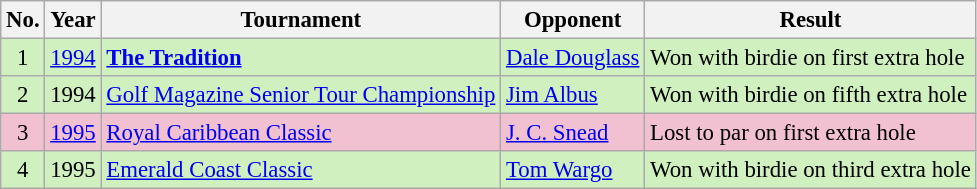<table class="wikitable" style="font-size:95%;">
<tr>
<th>No.</th>
<th>Year</th>
<th>Tournament</th>
<th>Opponent</th>
<th>Result</th>
</tr>
<tr style="background:#D0F0C0;">
<td align=center>1</td>
<td><a href='#'>1994</a></td>
<td><strong><a href='#'>The Tradition</a></strong></td>
<td> <a href='#'>Dale Douglass</a></td>
<td>Won with birdie on first extra hole</td>
</tr>
<tr style="background:#D0F0C0;">
<td align=center>2</td>
<td>1994</td>
<td><a href='#'>Golf Magazine Senior Tour Championship</a></td>
<td> <a href='#'>Jim Albus</a></td>
<td>Won with birdie on fifth extra hole</td>
</tr>
<tr style="background:#F2C1D1;">
<td align=center>3</td>
<td><a href='#'>1995</a></td>
<td><a href='#'>Royal Caribbean Classic</a></td>
<td> <a href='#'>J. C. Snead</a></td>
<td>Lost to par on first extra hole</td>
</tr>
<tr style="background:#D0F0C0;">
<td align=center>4</td>
<td>1995</td>
<td><a href='#'>Emerald Coast Classic</a></td>
<td> <a href='#'>Tom Wargo</a></td>
<td>Won with birdie on third extra hole</td>
</tr>
</table>
